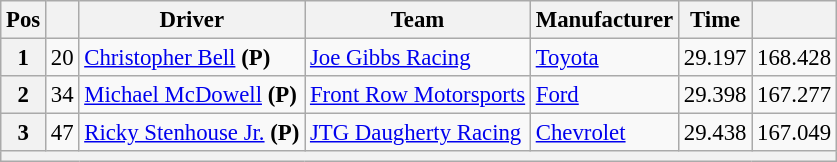<table class="wikitable" style="font-size:95%">
<tr>
<th>Pos</th>
<th></th>
<th>Driver</th>
<th>Team</th>
<th>Manufacturer</th>
<th>Time</th>
<th></th>
</tr>
<tr>
<th>1</th>
<td>20</td>
<td><a href='#'>Christopher Bell</a> <strong>(P)</strong></td>
<td><a href='#'>Joe Gibbs Racing</a></td>
<td><a href='#'>Toyota</a></td>
<td>29.197</td>
<td>168.428</td>
</tr>
<tr>
<th>2</th>
<td>34</td>
<td><a href='#'>Michael McDowell</a> <strong>(P)</strong></td>
<td><a href='#'>Front Row Motorsports</a></td>
<td><a href='#'>Ford</a></td>
<td>29.398</td>
<td>167.277</td>
</tr>
<tr>
<th>3</th>
<td>47</td>
<td><a href='#'>Ricky Stenhouse Jr.</a> <strong>(P)</strong></td>
<td><a href='#'>JTG Daugherty Racing</a></td>
<td><a href='#'>Chevrolet</a></td>
<td>29.438</td>
<td>167.049</td>
</tr>
<tr>
<th colspan="7"></th>
</tr>
</table>
